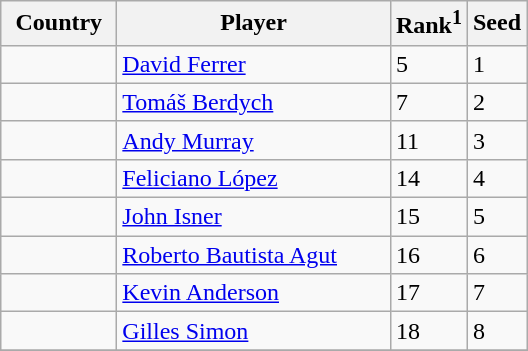<table class="sortable wikitable">
<tr>
<th width="70">Country</th>
<th width="175">Player</th>
<th>Rank<sup>1</sup></th>
<th>Seed</th>
</tr>
<tr>
<td></td>
<td><a href='#'>David Ferrer</a></td>
<td>5</td>
<td>1</td>
</tr>
<tr>
<td></td>
<td><a href='#'>Tomáš Berdych</a></td>
<td>7</td>
<td>2</td>
</tr>
<tr>
<td></td>
<td><a href='#'>Andy Murray</a></td>
<td>11</td>
<td>3</td>
</tr>
<tr>
<td></td>
<td><a href='#'>Feliciano López</a></td>
<td>14</td>
<td>4</td>
</tr>
<tr>
<td></td>
<td><a href='#'>John Isner</a></td>
<td>15</td>
<td>5</td>
</tr>
<tr>
<td></td>
<td><a href='#'>Roberto Bautista Agut</a></td>
<td>16</td>
<td>6</td>
</tr>
<tr>
<td></td>
<td><a href='#'>Kevin Anderson</a></td>
<td>17</td>
<td>7</td>
</tr>
<tr>
<td></td>
<td><a href='#'>Gilles Simon</a></td>
<td>18</td>
<td>8</td>
</tr>
<tr>
</tr>
</table>
